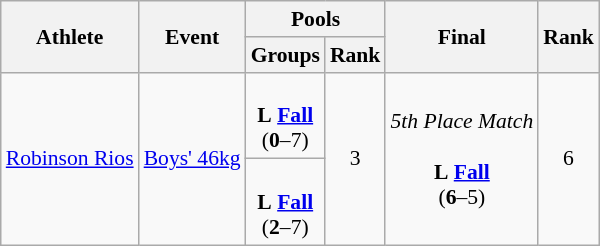<table class="wikitable" style="text-align:left; font-size:90%">
<tr>
<th rowspan="2">Athlete</th>
<th rowspan="2">Event</th>
<th colspan="2">Pools</th>
<th rowspan="2">Final</th>
<th rowspan="2">Rank</th>
</tr>
<tr>
<th>Groups</th>
<th>Rank</th>
</tr>
<tr>
<td rowspan="2"><a href='#'>Robinson Rios</a></td>
<td rowspan="2"><a href='#'>Boys' 46kg</a></td>
<td align=center><br><strong>L</strong> <strong><a href='#'>Fall</a></strong><br>(<strong>0</strong>–7)</td>
<td rowspan="2" style="text-align:center;">3</td>
<td style="text-align:center;" rowspan="2"><em>5th Place Match</em><br><br><strong>L</strong> <strong><a href='#'>Fall</a></strong><br>(<strong>6</strong>–5)</td>
<td rowspan="3" style="text-align:center;">6</td>
</tr>
<tr>
<td align=center><br><strong>L</strong> <strong><a href='#'>Fall</a></strong><br>(<strong>2</strong>–7)</td>
</tr>
</table>
